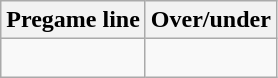<table class="wikitable">
<tr align="center">
<th style=>Pregame line</th>
<th style=>Over/under</th>
</tr>
<tr align="center">
<td> </td>
<td> </td>
</tr>
</table>
